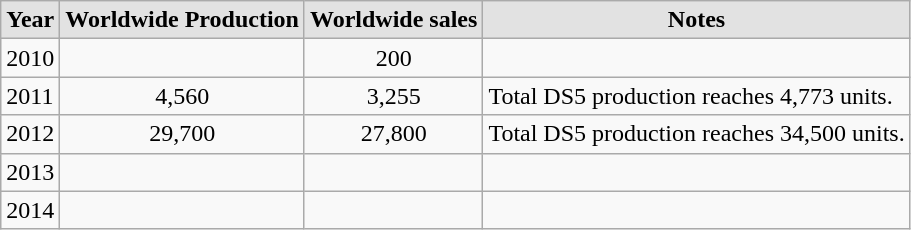<table class="wikitable" style=";">
<tr align="center">
<td style="background:#e2e2e2;"><strong>Year</strong></td>
<td style="background:#e2e2e2;"><strong>Worldwide Production</strong></td>
<td style="background:#e2e2e2;"><strong>Worldwide sales</strong></td>
<td style="background:#e2e2e2;"><strong>Notes</strong></td>
</tr>
<tr>
<td>2010</td>
<td></td>
<td align="center">200</td>
<td></td>
</tr>
<tr>
<td>2011</td>
<td align="center">4,560</td>
<td align="center">3,255</td>
<td>Total DS5 production reaches 4,773 units.</td>
</tr>
<tr>
<td>2012</td>
<td align="center">29,700</td>
<td align="center">27,800</td>
<td>Total DS5 production reaches 34,500 units.</td>
</tr>
<tr>
<td>2013</td>
<td></td>
<td></td>
<td></td>
</tr>
<tr>
<td>2014</td>
<td></td>
<td></td>
<td></td>
</tr>
</table>
